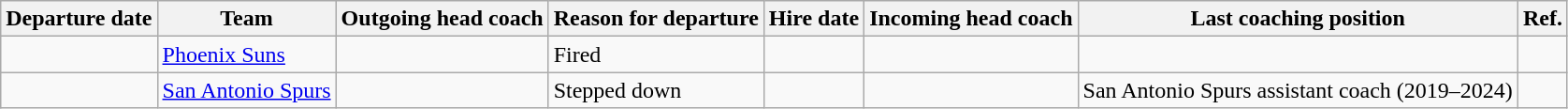<table class="wikitable sortable">
<tr>
<th>Departure date</th>
<th>Team</th>
<th>Outgoing head coach</th>
<th>Reason for departure</th>
<th>Hire date</th>
<th>Incoming head coach</th>
<th class="unsortable">Last coaching position</th>
<th class="unsortable">Ref.</th>
</tr>
<tr>
<td align=center></td>
<td><a href='#'>Phoenix Suns</a></td>
<td></td>
<td>Fired</td>
<td></td>
<td></td>
<td></td>
<td align="center"></td>
</tr>
<tr>
<td align=center></td>
<td><a href='#'>San Antonio Spurs</a></td>
<td></td>
<td>Stepped down</td>
<td></td>
<td></td>
<td>San Antonio Spurs assistant coach (2019–2024)</td>
<td align="center"></td>
</tr>
</table>
